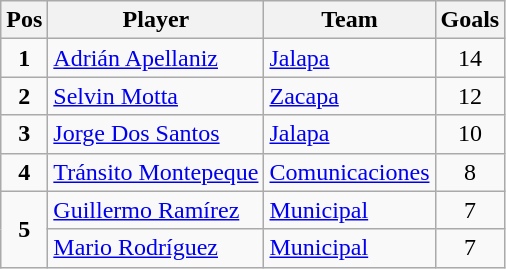<table class="wikitable" style="text-align: center;">
<tr>
<th>Pos</th>
<th>Player</th>
<th>Team</th>
<th>Goals</th>
</tr>
<tr>
<td><strong>1</strong></td>
<td align="left"> <a href='#'>Adrián Apellaniz</a></td>
<td align="left"><a href='#'>Jalapa</a></td>
<td>14</td>
</tr>
<tr>
<td><strong>2</strong></td>
<td align="left"> <a href='#'>Selvin Motta</a></td>
<td align="left"><a href='#'>Zacapa</a></td>
<td>12</td>
</tr>
<tr>
<td><strong>3</strong></td>
<td align="left"> <a href='#'>Jorge Dos Santos</a></td>
<td align="left"><a href='#'>Jalapa</a></td>
<td>10</td>
</tr>
<tr>
<td><strong>4</strong></td>
<td align="left"> <a href='#'>Tránsito Montepeque</a></td>
<td align="left"><a href='#'>Comunicaciones</a></td>
<td>8</td>
</tr>
<tr>
<td rowspan="2"><strong>5</strong></td>
<td align="left"> <a href='#'>Guillermo Ramírez</a></td>
<td align="left"><a href='#'>Municipal</a></td>
<td>7</td>
</tr>
<tr>
<td align="left"> <a href='#'>Mario Rodríguez</a></td>
<td align="left"><a href='#'>Municipal</a></td>
<td>7</td>
</tr>
</table>
